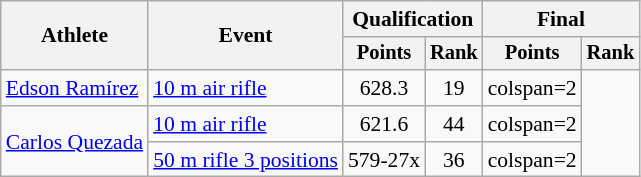<table class=wikitable style=font-size:90%;text-align:center>
<tr>
<th rowspan=2>Athlete</th>
<th rowspan=2>Event</th>
<th colspan=2>Qualification</th>
<th colspan=2>Final</th>
</tr>
<tr style=font-size:95%>
<th>Points</th>
<th>Rank</th>
<th>Points</th>
<th>Rank</th>
</tr>
<tr>
<td align=left><a href='#'>Edson Ramírez</a></td>
<td align=left><a href='#'>10 m air rifle</a></td>
<td>628.3</td>
<td>19</td>
<td>colspan=2</td>
</tr>
<tr>
<td align=left rowspan=2><a href='#'>Carlos Quezada</a></td>
<td align=left><a href='#'>10 m air rifle</a></td>
<td>621.6</td>
<td>44</td>
<td>colspan=2</td>
</tr>
<tr>
<td align=left><a href='#'>50 m rifle 3 positions</a></td>
<td>579-27x</td>
<td>36</td>
<td>colspan=2</td>
</tr>
</table>
